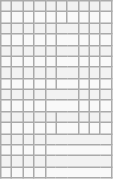<table class="wikitable" style="text-align:center;">
<tr>
<th></th>
<th></th>
<th></th>
<th></th>
<th></th>
<th></th>
<th></th>
<th></th>
<th></th>
<th></th>
</tr>
<tr>
<td></td>
<td></td>
<td></td>
<td></td>
<td></td>
<td></td>
<td></td>
<td></td>
<td></td>
<td></td>
</tr>
<tr>
<th></th>
<th></th>
<th></th>
<th></th>
<th></th>
<th colspan="2"></th>
<th></th>
<th></th>
<th></th>
</tr>
<tr>
<td></td>
<td></td>
<td></td>
<td></td>
<td></td>
<td colspan="2"></td>
<td></td>
<td></td>
<td></td>
</tr>
<tr>
<th></th>
<th></th>
<th></th>
<th></th>
<th></th>
<th colspan="2"></th>
<th></th>
<th></th>
<th></th>
</tr>
<tr>
<td></td>
<td></td>
<td></td>
<td></td>
<td></td>
<td colspan="2"></td>
<td></td>
<td></td>
<td></td>
</tr>
<tr>
<th></th>
<th></th>
<th></th>
<th></th>
<th></th>
<th colspan="2"></th>
<th></th>
<th></th>
<th></th>
</tr>
<tr>
<td></td>
<td></td>
<td></td>
<td></td>
<td></td>
<td colspan="2"></td>
<td></td>
<td></td>
<td></td>
</tr>
<tr>
<th></th>
<th></th>
<th></th>
<th></th>
<th colspan="3"></th>
<th></th>
<th></th>
<th></th>
</tr>
<tr>
<td></td>
<td></td>
<td></td>
<td></td>
<td colspan="3"></td>
<td></td>
<td></td>
<td></td>
</tr>
<tr>
<th></th>
<th></th>
<th></th>
<th></th>
<th></th>
<th colspan="2"></th>
<th></th>
<th></th>
<th></th>
</tr>
<tr>
<td></td>
<td></td>
<td></td>
<td></td>
<td></td>
<td colspan="2"></td>
<td></td>
<td></td>
<td></td>
</tr>
<tr>
<th></th>
<th></th>
<th></th>
<th></th>
<th colspan="6"></th>
</tr>
<tr>
<td></td>
<td></td>
<td></td>
<td></td>
<td colspan="6"></td>
</tr>
<tr>
<th></th>
<th></th>
<th></th>
<th></th>
<th colspan="6"></th>
</tr>
<tr>
<td></td>
<td></td>
<td></td>
<td></td>
<td colspan="6"></td>
</tr>
</table>
